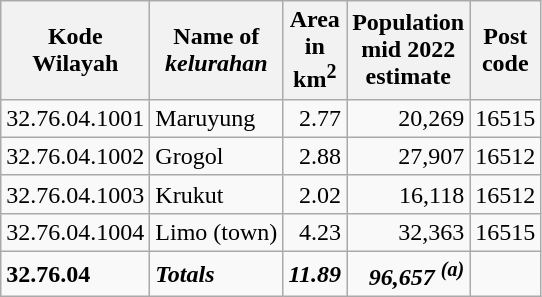<table class="wikitable">
<tr>
<th>Kode <br>Wilayah</th>
<th>Name of <br> <em>kelurahan</em></th>
<th>Area <br>in <br>km<sup>2</sup></th>
<th>Population<br>mid 2022<br>estimate</th>
<th>Post<br>code</th>
</tr>
<tr>
<td>32.76.04.1001</td>
<td>Maruyung</td>
<td align="right">2.77</td>
<td align="right">20,269</td>
<td>16515</td>
</tr>
<tr>
<td>32.76.04.1002</td>
<td>Grogol</td>
<td align="right">2.88</td>
<td align="right">27,907</td>
<td>16512</td>
</tr>
<tr>
<td>32.76.04.1003</td>
<td>Krukut</td>
<td align="right">2.02</td>
<td align="right">16,118</td>
<td>16512</td>
</tr>
<tr>
<td>32.76.04.1004</td>
<td>Limo (town)</td>
<td align="right">4.23</td>
<td align="right">32,363</td>
<td>16515</td>
</tr>
<tr>
<td><strong>32.76.04</strong></td>
<td><strong><em>Totals</em></strong></td>
<td align="right"><strong><em>11.89</em></strong></td>
<td align="right"><strong><em>96,657 <sup>(a)</sup></em></strong></td>
<td></td>
</tr>
</table>
